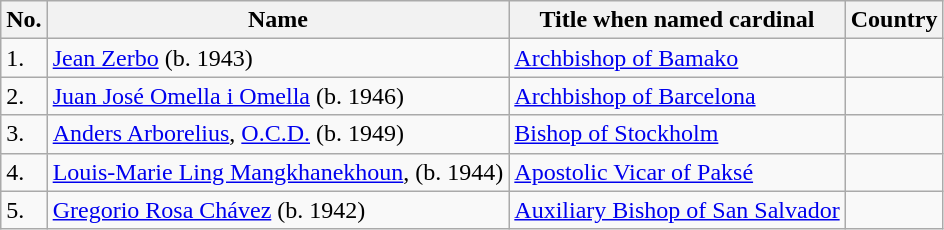<table class="wikitable sortable" border="1">
<tr>
<th>No.</th>
<th>Name</th>
<th>Title when named cardinal</th>
<th>Country</th>
</tr>
<tr>
<td>1.</td>
<td><a href='#'>Jean Zerbo</a> (b. 1943)</td>
<td><a href='#'>Archbishop of Bamako</a></td>
<td></td>
</tr>
<tr>
<td>2.</td>
<td><a href='#'>Juan José Omella i Omella</a> (b. 1946)</td>
<td><a href='#'>Archbishop of Barcelona</a></td>
<td></td>
</tr>
<tr>
<td>3.</td>
<td><a href='#'>Anders Arborelius</a>, <a href='#'>O.C.D.</a> (b. 1949)</td>
<td><a href='#'>Bishop of Stockholm</a></td>
<td></td>
</tr>
<tr>
<td>4.</td>
<td><a href='#'>Louis-Marie Ling Mangkhanekhoun</a>,  (b. 1944)</td>
<td><a href='#'>Apostolic Vicar of Paksé</a></td>
<td></td>
</tr>
<tr>
<td>5.</td>
<td><a href='#'>Gregorio Rosa Chávez</a> (b. 1942)</td>
<td><a href='#'>Auxiliary Bishop of San Salvador</a></td>
<td></td>
</tr>
</table>
